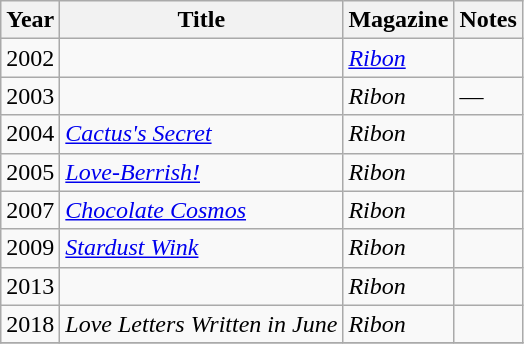<table class="wikitable">
<tr>
<th>Year</th>
<th>Title</th>
<th>Magazine</th>
<th>Notes</th>
</tr>
<tr>
<td>2002</td>
<td></td>
<td><em><a href='#'>Ribon</a></em></td>
<td></td>
</tr>
<tr>
<td>2003</td>
<td></td>
<td><em>Ribon</em></td>
<td>—</td>
</tr>
<tr>
<td>2004</td>
<td><em><a href='#'>Cactus's Secret</a></em><br></td>
<td><em>Ribon</em></td>
<td></td>
</tr>
<tr>
<td>2005</td>
<td><em><a href='#'>Love-Berrish!</a></em><br></td>
<td><em>Ribon</em></td>
<td></td>
</tr>
<tr>
<td>2007</td>
<td><em><a href='#'>Chocolate Cosmos</a></em><br></td>
<td><em>Ribon</em></td>
<td></td>
</tr>
<tr>
<td>2009</td>
<td><em><a href='#'>Stardust Wink</a></em><br></td>
<td><em>Ribon</em></td>
<td></td>
</tr>
<tr>
<td>2013</td>
<td></td>
<td><em>Ribon</em></td>
<td></td>
</tr>
<tr>
<td>2018</td>
<td><em>Love Letters Written in June</em><br></td>
<td><em>Ribon</em></td>
<td></td>
</tr>
<tr>
</tr>
</table>
